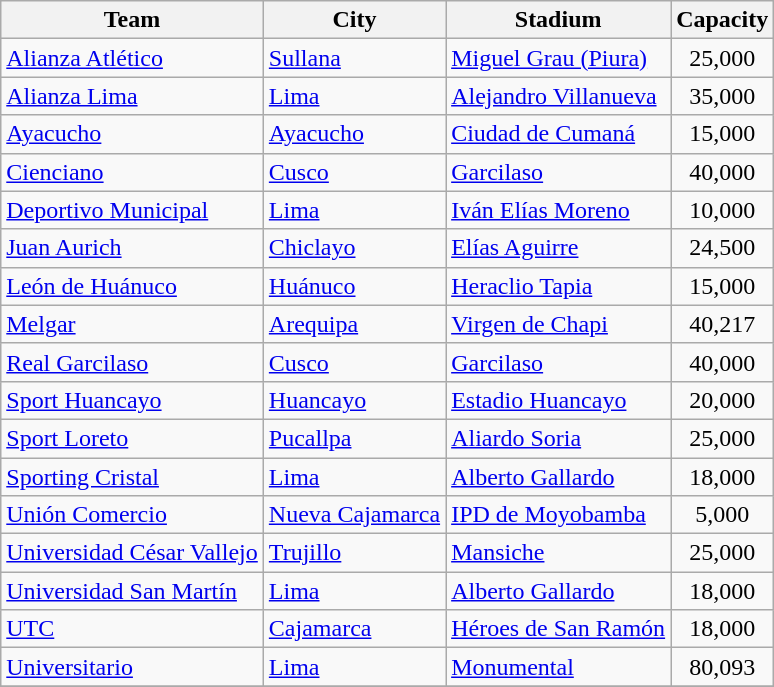<table class="wikitable sortable">
<tr>
<th>Team</th>
<th>City</th>
<th>Stadium</th>
<th>Capacity</th>
</tr>
<tr>
<td><a href='#'>Alianza Atlético</a></td>
<td><a href='#'>Sullana</a></td>
<td><a href='#'>Miguel Grau (Piura)</a></td>
<td align="center">25,000</td>
</tr>
<tr>
<td><a href='#'>Alianza Lima</a></td>
<td><a href='#'>Lima</a></td>
<td><a href='#'>Alejandro Villanueva</a></td>
<td align="center">35,000</td>
</tr>
<tr>
<td><a href='#'>Ayacucho</a></td>
<td><a href='#'>Ayacucho</a></td>
<td><a href='#'>Ciudad de Cumaná</a></td>
<td align="center">15,000</td>
</tr>
<tr>
<td><a href='#'>Cienciano</a></td>
<td><a href='#'>Cusco</a></td>
<td><a href='#'>Garcilaso</a></td>
<td align="center">40,000</td>
</tr>
<tr>
<td><a href='#'>Deportivo Municipal</a></td>
<td><a href='#'>Lima</a></td>
<td><a href='#'>Iván Elías Moreno</a></td>
<td align="center">10,000</td>
</tr>
<tr>
<td><a href='#'>Juan Aurich</a></td>
<td><a href='#'>Chiclayo</a></td>
<td><a href='#'>Elías Aguirre</a></td>
<td align="center">24,500</td>
</tr>
<tr>
<td><a href='#'>León de Huánuco</a></td>
<td><a href='#'>Huánuco</a></td>
<td><a href='#'>Heraclio Tapia</a></td>
<td align="center">15,000</td>
</tr>
<tr>
<td><a href='#'>Melgar</a></td>
<td><a href='#'>Arequipa</a></td>
<td><a href='#'>Virgen de Chapi</a></td>
<td align="center">40,217</td>
</tr>
<tr>
<td><a href='#'>Real Garcilaso</a></td>
<td><a href='#'>Cusco</a></td>
<td><a href='#'>Garcilaso</a></td>
<td align="center">40,000</td>
</tr>
<tr>
<td><a href='#'>Sport Huancayo</a></td>
<td><a href='#'>Huancayo</a></td>
<td><a href='#'>Estadio Huancayo</a></td>
<td align="center">20,000</td>
</tr>
<tr>
<td><a href='#'>Sport Loreto</a></td>
<td><a href='#'>Pucallpa</a></td>
<td><a href='#'>Aliardo Soria</a></td>
<td align="center">25,000</td>
</tr>
<tr>
<td><a href='#'>Sporting Cristal</a></td>
<td><a href='#'>Lima</a></td>
<td><a href='#'>Alberto Gallardo</a></td>
<td align="center">18,000</td>
</tr>
<tr>
<td><a href='#'>Unión Comercio</a></td>
<td><a href='#'>Nueva Cajamarca</a></td>
<td><a href='#'>IPD de Moyobamba</a></td>
<td align="center">5,000</td>
</tr>
<tr>
<td><a href='#'>Universidad César Vallejo</a></td>
<td><a href='#'>Trujillo</a></td>
<td><a href='#'>Mansiche</a></td>
<td align="center">25,000</td>
</tr>
<tr>
<td><a href='#'>Universidad San Martín</a></td>
<td><a href='#'>Lima</a></td>
<td><a href='#'>Alberto Gallardo</a></td>
<td align="center">18,000</td>
</tr>
<tr>
<td><a href='#'>UTC</a></td>
<td><a href='#'>Cajamarca</a></td>
<td><a href='#'>Héroes de San Ramón</a></td>
<td align="center">18,000</td>
</tr>
<tr>
<td><a href='#'>Universitario</a></td>
<td><a href='#'>Lima</a></td>
<td><a href='#'>Monumental</a></td>
<td align="center">80,093</td>
</tr>
<tr>
</tr>
</table>
